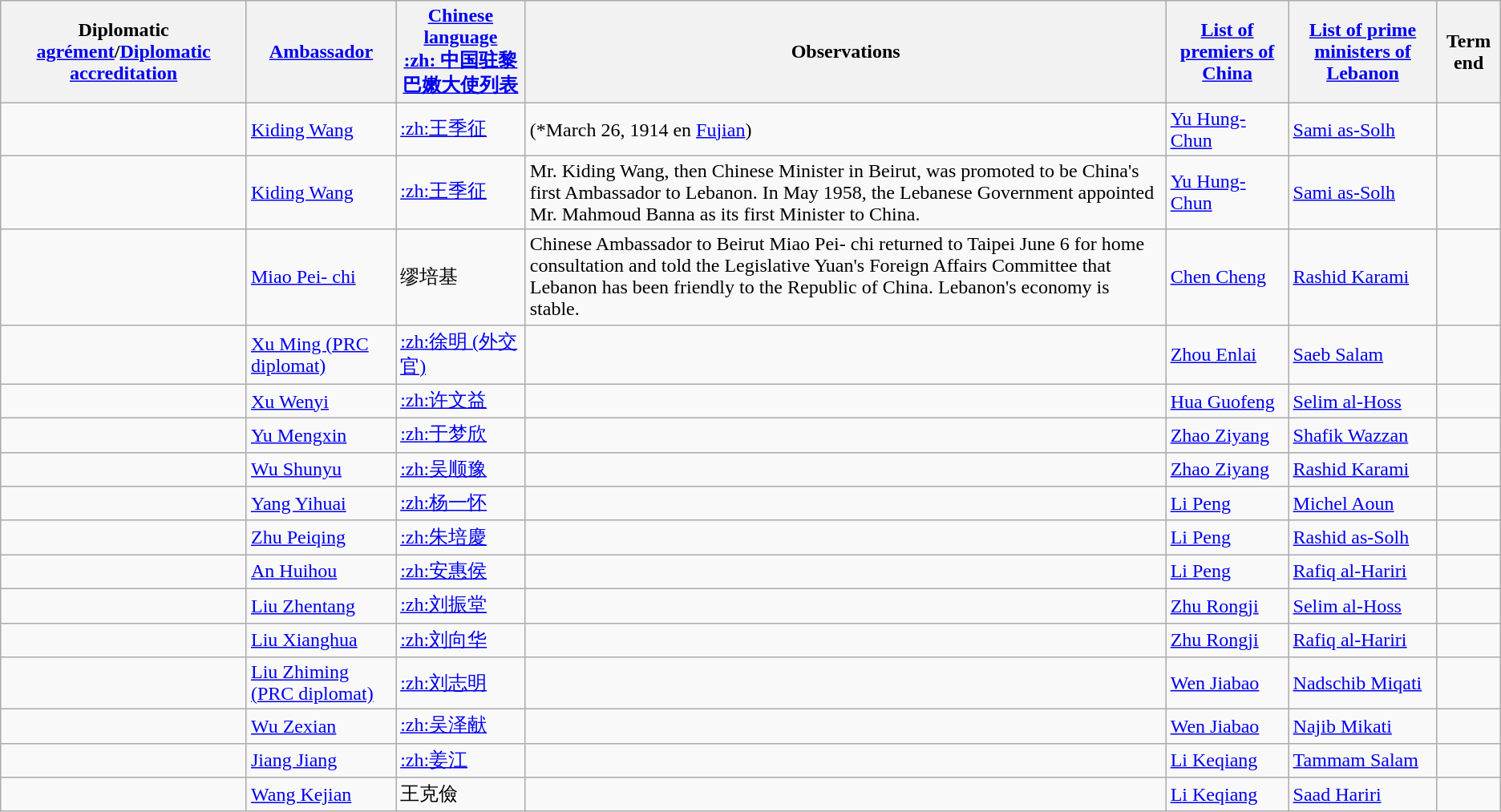<table class="wikitable sortable">
<tr>
<th>Diplomatic <a href='#'>agrément</a>/<a href='#'>Diplomatic accreditation</a></th>
<th><a href='#'>Ambassador</a></th>
<th><a href='#'>Chinese language</a><br><a href='#'>:zh: 中国驻黎巴嫩大使列表</a></th>
<th>Observations</th>
<th><a href='#'>List of premiers of China</a></th>
<th><a href='#'>List of prime ministers of Lebanon</a></th>
<th>Term end</th>
</tr>
<tr>
<td></td>
<td><a href='#'>Kiding Wang</a></td>
<td><a href='#'>:zh:王季征</a></td>
<td>(*March 26, 1914 en <a href='#'>Fujian</a>)</td>
<td><a href='#'>Yu Hung-Chun</a></td>
<td><a href='#'>Sami as-Solh</a></td>
<td></td>
</tr>
<tr>
<td></td>
<td><a href='#'>Kiding Wang</a></td>
<td><a href='#'>:zh:王季征</a></td>
<td>Mr. Kiding Wang, then Chinese Minister in Beirut, was promoted to be China's first Ambassador to Lebanon. In May 1958, the Lebanese Government appointed Mr. Mahmoud Banna as its first Minister to China.</td>
<td><a href='#'>Yu Hung-Chun</a></td>
<td><a href='#'>Sami as-Solh</a></td>
<td></td>
</tr>
<tr>
<td></td>
<td><a href='#'>Miao Pei- chi</a></td>
<td>缪培基</td>
<td>Chinese Ambassador to Beirut Miao Pei- chi returned to Taipei June 6 for home consultation and told the Legislative Yuan's Foreign Affairs Committee that Lebanon has been friendly to the Republic of China. Lebanon's economy is stable.</td>
<td><a href='#'>Chen Cheng</a></td>
<td><a href='#'>Rashid Karami</a></td>
<td></td>
</tr>
<tr>
<td></td>
<td><a href='#'>Xu Ming (PRC diplomat)</a></td>
<td><a href='#'>:zh:徐明 (外交官)</a></td>
<td></td>
<td><a href='#'>Zhou Enlai</a></td>
<td><a href='#'>Saeb Salam</a></td>
<td></td>
</tr>
<tr>
<td></td>
<td><a href='#'>Xu Wenyi</a></td>
<td><a href='#'>:zh:许文益</a></td>
<td></td>
<td><a href='#'>Hua Guofeng</a></td>
<td><a href='#'>Selim al-Hoss</a></td>
<td></td>
</tr>
<tr>
<td></td>
<td><a href='#'>Yu Mengxin</a></td>
<td><a href='#'>:zh:于梦欣</a></td>
<td></td>
<td><a href='#'>Zhao Ziyang</a></td>
<td><a href='#'>Shafik Wazzan</a></td>
<td></td>
</tr>
<tr>
<td></td>
<td><a href='#'>Wu Shunyu</a></td>
<td><a href='#'>:zh:吴顺豫</a></td>
<td></td>
<td><a href='#'>Zhao Ziyang</a></td>
<td><a href='#'>Rashid Karami</a></td>
<td></td>
</tr>
<tr>
<td></td>
<td><a href='#'>Yang Yihuai</a></td>
<td><a href='#'>:zh:杨一怀</a></td>
<td></td>
<td><a href='#'>Li Peng</a></td>
<td><a href='#'>Michel Aoun</a></td>
<td></td>
</tr>
<tr>
<td></td>
<td><a href='#'>Zhu Peiqing</a></td>
<td><a href='#'>:zh:朱培慶</a></td>
<td></td>
<td><a href='#'>Li Peng</a></td>
<td><a href='#'>Rashid as-Solh</a></td>
<td></td>
</tr>
<tr>
<td></td>
<td><a href='#'>An Huihou</a></td>
<td><a href='#'>:zh:安惠侯</a></td>
<td></td>
<td><a href='#'>Li Peng</a></td>
<td><a href='#'>Rafiq al-Hariri</a></td>
<td></td>
</tr>
<tr>
<td></td>
<td><a href='#'>Liu Zhentang</a></td>
<td><a href='#'>:zh:刘振堂</a></td>
<td></td>
<td><a href='#'>Zhu Rongji</a></td>
<td><a href='#'>Selim al-Hoss</a></td>
<td></td>
</tr>
<tr>
<td></td>
<td><a href='#'>Liu Xianghua</a></td>
<td><a href='#'>:zh:刘向华</a></td>
<td></td>
<td><a href='#'>Zhu Rongji</a></td>
<td><a href='#'>Rafiq al-Hariri</a></td>
<td></td>
</tr>
<tr>
<td></td>
<td><a href='#'>Liu Zhiming (PRC diplomat)</a></td>
<td><a href='#'>:zh:刘志明</a></td>
<td></td>
<td><a href='#'>Wen Jiabao</a></td>
<td><a href='#'>Nadschib Miqati</a></td>
<td></td>
</tr>
<tr>
<td></td>
<td><a href='#'>Wu Zexian</a></td>
<td><a href='#'>:zh:吴泽献</a></td>
<td></td>
<td><a href='#'>Wen Jiabao</a></td>
<td><a href='#'>Najib Mikati</a></td>
<td></td>
</tr>
<tr>
<td></td>
<td><a href='#'>Jiang Jiang</a></td>
<td><a href='#'>:zh:姜江</a></td>
<td></td>
<td><a href='#'>Li Keqiang</a></td>
<td><a href='#'>Tammam Salam</a></td>
<td></td>
</tr>
<tr>
<td></td>
<td><a href='#'>Wang Kejian</a></td>
<td>王克儉</td>
<td></td>
<td><a href='#'>Li Keqiang</a></td>
<td><a href='#'>Saad Hariri</a></td>
<td></td>
</tr>
</table>
